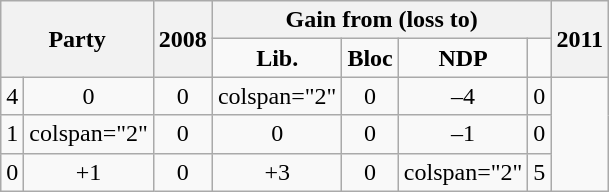<table class="wikitable"  style="text-align:center;">
<tr>
<th rowspan="2" colspan="2">Party</th>
<th rowspan="2">2008</th>
<th colspan="6">Gain from (loss to)</th>
<th rowspan="2">2011</th>
</tr>
<tr>
<td><strong>Lib.</strong></td>
<td><strong>Bloc</strong></td>
<td><strong>NDP</strong></td>
</tr>
<tr>
<td>4</td>
<td>0</td>
<td>0</td>
<td>colspan="2" </td>
<td>0</td>
<td>–4</td>
<td>0</td>
</tr>
<tr>
<td>1</td>
<td>colspan="2" </td>
<td>0</td>
<td>0</td>
<td>0</td>
<td>–1</td>
<td>0</td>
</tr>
<tr>
<td>0</td>
<td>+1</td>
<td>0</td>
<td>+3</td>
<td>0</td>
<td>colspan="2" </td>
<td>5</td>
</tr>
</table>
